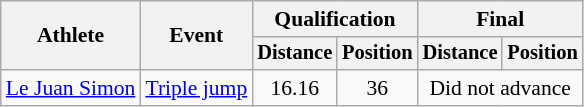<table class=wikitable style="font-size:90%">
<tr>
<th rowspan="2">Athlete</th>
<th rowspan="2">Event</th>
<th colspan="2">Qualification</th>
<th colspan="2">Final</th>
</tr>
<tr style="font-size:95%">
<th>Distance</th>
<th>Position</th>
<th>Distance</th>
<th>Position</th>
</tr>
<tr align=center>
<td align=left><a href='#'>Le Juan Simon</a></td>
<td align=left><a href='#'>Triple jump</a></td>
<td>16.16</td>
<td>36</td>
<td colspan=2>Did not advance</td>
</tr>
</table>
